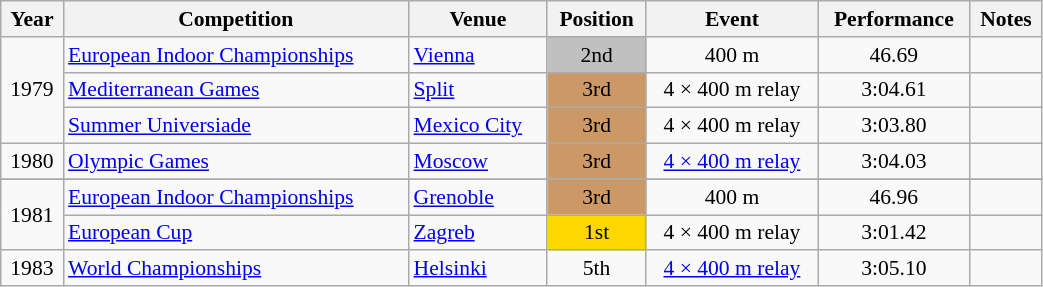<table class="wikitable" width=55% style="font-size:90%; text-align:center;">
<tr>
<th>Year</th>
<th>Competition</th>
<th>Venue</th>
<th>Position</th>
<th>Event</th>
<th>Performance</th>
<th>Notes</th>
</tr>
<tr>
<td rowspan=3>1979</td>
<td align=left><a href='#'>European Indoor Championships</a></td>
<td align=left> <a href='#'>Vienna</a></td>
<td bgcolor=silver>2nd</td>
<td>400 m</td>
<td>46.69</td>
<td></td>
</tr>
<tr>
<td align=left><a href='#'>Mediterranean Games</a></td>
<td align=left> <a href='#'>Split</a></td>
<td bgcolor=cc9966>3rd</td>
<td>4 × 400 m relay</td>
<td>3:04.61</td>
<td></td>
</tr>
<tr>
<td align=left><a href='#'>Summer Universiade</a></td>
<td align=left> <a href='#'>Mexico City</a></td>
<td bgcolor=cc9966>3rd</td>
<td>4 × 400 m relay</td>
<td>3:03.80</td>
<td></td>
</tr>
<tr>
<td>1980</td>
<td align=left><a href='#'>Olympic Games</a></td>
<td align=left> <a href='#'>Moscow</a></td>
<td bgcolor=cc9966>3rd</td>
<td><a href='#'>4 × 400 m relay</a></td>
<td>3:04.03</td>
<td></td>
</tr>
<tr>
</tr>
<tr>
<td rowspan=2>1981</td>
<td align=left><a href='#'>European Indoor Championships</a></td>
<td align=left> <a href='#'>Grenoble</a></td>
<td bgcolor=cc9966>3rd</td>
<td>400 m</td>
<td>46.96</td>
<td></td>
</tr>
<tr>
<td align=left><a href='#'>European Cup</a></td>
<td align=left> <a href='#'>Zagreb</a></td>
<td bgcolor=gold>1st</td>
<td>4 × 400 m relay</td>
<td>3:01.42</td>
<td></td>
</tr>
<tr>
<td>1983</td>
<td align=left><a href='#'>World Championships</a></td>
<td align=left> <a href='#'>Helsinki</a></td>
<td>5th</td>
<td><a href='#'>4 × 400 m relay</a></td>
<td>3:05.10</td>
<td></td>
</tr>
</table>
